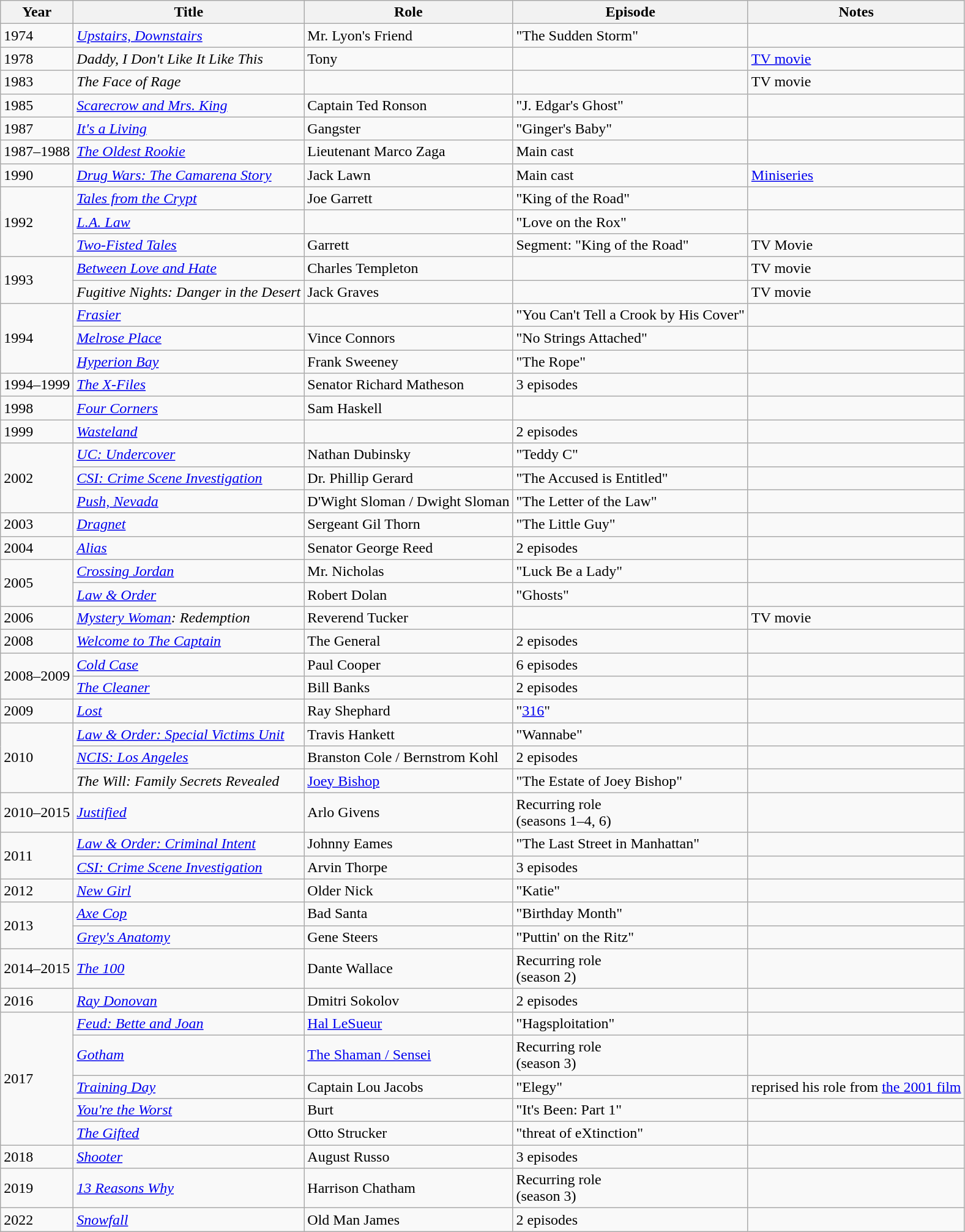<table class="wikitable sortable">
<tr>
<th>Year</th>
<th>Title</th>
<th>Role</th>
<th>Episode</th>
<th>Notes</th>
</tr>
<tr>
<td>1974</td>
<td><em><a href='#'>Upstairs, Downstairs</a></em></td>
<td>Mr. Lyon's Friend</td>
<td>"The Sudden Storm"</td>
<td></td>
</tr>
<tr>
<td>1978</td>
<td><em>Daddy, I Don't Like It Like This</em></td>
<td>Tony</td>
<td></td>
<td><a href='#'>TV movie</a></td>
</tr>
<tr>
<td>1983</td>
<td><em>The Face of Rage</em></td>
<td></td>
<td></td>
<td>TV movie</td>
</tr>
<tr>
<td>1985</td>
<td><em><a href='#'>Scarecrow and Mrs. King</a></em></td>
<td>Captain Ted Ronson</td>
<td>"J. Edgar's Ghost"</td>
<td></td>
</tr>
<tr>
<td>1987</td>
<td><em><a href='#'>It's a Living</a></em></td>
<td>Gangster</td>
<td>"Ginger's Baby"</td>
<td></td>
</tr>
<tr>
<td>1987–1988</td>
<td><em><a href='#'>The Oldest Rookie</a></em></td>
<td>Lieutenant Marco Zaga</td>
<td>Main cast</td>
<td></td>
</tr>
<tr>
<td>1990</td>
<td><em><a href='#'>Drug Wars: The Camarena Story</a></em></td>
<td>Jack Lawn</td>
<td>Main cast</td>
<td><a href='#'>Miniseries</a></td>
</tr>
<tr>
<td rowspan=3>1992</td>
<td><em><a href='#'>Tales from the Crypt</a></em></td>
<td>Joe Garrett</td>
<td>"King of the Road"</td>
<td></td>
</tr>
<tr>
<td><em><a href='#'>L.A. Law</a></em></td>
<td></td>
<td>"Love on the Rox"</td>
<td></td>
</tr>
<tr>
<td><em><a href='#'>Two-Fisted Tales</a></em></td>
<td>Garrett</td>
<td>Segment: "King of the Road"</td>
<td>TV Movie</td>
</tr>
<tr>
<td rowspan=2>1993</td>
<td><em><a href='#'>Between Love and Hate</a></em></td>
<td>Charles Templeton</td>
<td></td>
<td>TV movie</td>
</tr>
<tr>
<td><em>Fugitive Nights: Danger in the Desert</em></td>
<td>Jack Graves</td>
<td></td>
<td>TV movie</td>
</tr>
<tr>
<td rowspan=3>1994</td>
<td><em><a href='#'>Frasier</a></em></td>
<td></td>
<td>"You Can't Tell a Crook by His Cover"</td>
<td></td>
</tr>
<tr>
<td><em><a href='#'>Melrose Place</a></em></td>
<td>Vince Connors</td>
<td>"No Strings Attached"</td>
<td></td>
</tr>
<tr>
<td><em><a href='#'>Hyperion Bay</a></em></td>
<td>Frank Sweeney</td>
<td>"The Rope"</td>
<td></td>
</tr>
<tr>
<td>1994–1999</td>
<td><em><a href='#'>The X-Files</a></em></td>
<td>Senator Richard Matheson</td>
<td>3 episodes</td>
<td></td>
</tr>
<tr>
<td>1998</td>
<td><em><a href='#'>Four Corners</a></em></td>
<td>Sam Haskell</td>
<td></td>
<td></td>
</tr>
<tr>
<td>1999</td>
<td><em><a href='#'>Wasteland</a></em></td>
<td></td>
<td>2 episodes</td>
<td></td>
</tr>
<tr>
<td rowspan=3>2002</td>
<td><em><a href='#'>UC: Undercover</a></em></td>
<td>Nathan Dubinsky</td>
<td>"Teddy C"</td>
<td></td>
</tr>
<tr>
<td><em><a href='#'>CSI: Crime Scene Investigation</a></em></td>
<td>Dr. Phillip Gerard</td>
<td>"The Accused is Entitled"</td>
<td></td>
</tr>
<tr>
<td><em><a href='#'>Push, Nevada</a></em></td>
<td>D'Wight Sloman / Dwight Sloman</td>
<td>"The Letter of the Law"</td>
<td></td>
</tr>
<tr>
<td>2003</td>
<td><em><a href='#'>Dragnet</a></em></td>
<td>Sergeant Gil Thorn</td>
<td>"The Little Guy"</td>
<td></td>
</tr>
<tr>
<td>2004</td>
<td><em><a href='#'>Alias</a></em></td>
<td>Senator George Reed</td>
<td>2 episodes</td>
<td></td>
</tr>
<tr>
<td rowspan=2>2005</td>
<td><em><a href='#'>Crossing Jordan</a></em></td>
<td>Mr. Nicholas</td>
<td>"Luck Be a Lady"</td>
<td></td>
</tr>
<tr>
<td><em><a href='#'>Law & Order</a></em></td>
<td>Robert Dolan</td>
<td>"Ghosts"</td>
<td></td>
</tr>
<tr>
<td>2006</td>
<td><em><a href='#'>Mystery Woman</a>: Redemption</em></td>
<td>Reverend Tucker</td>
<td></td>
<td>TV movie</td>
</tr>
<tr>
<td>2008</td>
<td><em><a href='#'>Welcome to The Captain</a></em></td>
<td>The General</td>
<td>2 episodes</td>
<td></td>
</tr>
<tr>
<td rowspan=2>2008–2009</td>
<td><em><a href='#'>Cold Case</a></em></td>
<td>Paul Cooper</td>
<td>6 episodes</td>
<td></td>
</tr>
<tr>
<td><em><a href='#'>The Cleaner</a></em></td>
<td>Bill Banks</td>
<td>2 episodes</td>
<td></td>
</tr>
<tr>
<td>2009</td>
<td><em><a href='#'>Lost</a></em></td>
<td>Ray Shephard</td>
<td>"<a href='#'>316</a>"</td>
<td></td>
</tr>
<tr>
<td rowspan=3>2010</td>
<td><em><a href='#'>Law & Order: Special Victims Unit</a></em></td>
<td>Travis Hankett</td>
<td>"Wannabe"</td>
<td></td>
</tr>
<tr>
<td><em><a href='#'>NCIS: Los Angeles</a></em></td>
<td>Branston Cole / Bernstrom Kohl</td>
<td>2 episodes</td>
<td></td>
</tr>
<tr>
<td><em>The Will: Family Secrets Revealed</em></td>
<td><a href='#'>Joey Bishop</a></td>
<td>"The Estate of Joey Bishop"</td>
<td></td>
</tr>
<tr>
<td>2010–2015</td>
<td><em><a href='#'>Justified</a></em></td>
<td>Arlo Givens</td>
<td>Recurring role<br>(seasons 1–4, 6)</td>
<td></td>
</tr>
<tr>
<td rowspan=2>2011</td>
<td><em><a href='#'>Law & Order: Criminal Intent</a></em></td>
<td>Johnny Eames</td>
<td>"The Last Street in Manhattan"</td>
<td></td>
</tr>
<tr>
<td><em><a href='#'>CSI: Crime Scene Investigation</a></em></td>
<td>Arvin Thorpe</td>
<td>3 episodes</td>
<td></td>
</tr>
<tr>
<td>2012</td>
<td><em><a href='#'>New Girl</a></em></td>
<td>Older Nick</td>
<td>"Katie"</td>
<td></td>
</tr>
<tr>
<td rowspan="2">2013</td>
<td><em><a href='#'>Axe Cop</a></em></td>
<td>Bad Santa</td>
<td>"Birthday Month"</td>
<td></td>
</tr>
<tr>
<td><em><a href='#'>Grey's Anatomy</a></em></td>
<td>Gene Steers</td>
<td>"Puttin' on the Ritz"</td>
<td></td>
</tr>
<tr>
<td>2014–2015</td>
<td><em><a href='#'>The 100</a></em></td>
<td>Dante Wallace</td>
<td>Recurring role<br>(season 2)</td>
<td></td>
</tr>
<tr>
<td>2016</td>
<td><em><a href='#'>Ray Donovan</a></em></td>
<td>Dmitri Sokolov</td>
<td>2 episodes</td>
<td></td>
</tr>
<tr>
<td rowspan=5>2017</td>
<td><em><a href='#'>Feud: Bette and Joan</a></em></td>
<td><a href='#'>Hal LeSueur</a></td>
<td>"Hagsploitation"</td>
<td></td>
</tr>
<tr>
<td><em><a href='#'>Gotham</a></em></td>
<td><a href='#'>The Shaman / Sensei</a></td>
<td>Recurring role<br>(season 3)</td>
<td></td>
</tr>
<tr>
<td><em><a href='#'>Training Day</a></em></td>
<td>Captain Lou Jacobs</td>
<td>"Elegy"</td>
<td>reprised his role from <a href='#'>the 2001 film</a></td>
</tr>
<tr>
<td><em><a href='#'>You're the Worst</a></em></td>
<td>Burt</td>
<td>"It's Been: Part 1"</td>
<td></td>
</tr>
<tr>
<td><em><a href='#'>The Gifted</a></em></td>
<td>Otto Strucker</td>
<td>"threat of eXtinction"</td>
<td></td>
</tr>
<tr>
<td>2018</td>
<td><em><a href='#'>Shooter</a></em></td>
<td>August Russo</td>
<td>3 episodes</td>
<td></td>
</tr>
<tr>
<td>2019</td>
<td><em><a href='#'>13 Reasons Why</a></em></td>
<td>Harrison Chatham</td>
<td>Recurring role<br>(season 3)</td>
<td></td>
</tr>
<tr>
<td>2022</td>
<td><em><a href='#'>Snowfall</a></em></td>
<td>Old Man James</td>
<td>2 episodes</td>
<td></td>
</tr>
</table>
